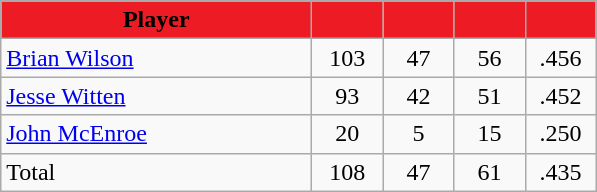<table class="wikitable" style="text-align:center">
<tr>
<th style="background:#ED1C24; color:black" width="200px">Player</th>
<th style="background:#ED1C24; color:black" width="40px"></th>
<th style="background:#ED1C24; color:black" width="40px"></th>
<th style="background:#ED1C24; color:black" width="40px"></th>
<th style="background:#ED1C24; color:black" width="40px"></th>
</tr>
<tr>
<td style="text-align:left"><a href='#'>Brian Wilson</a></td>
<td>103</td>
<td>47</td>
<td>56</td>
<td>.456</td>
</tr>
<tr>
<td style="text-align:left"><a href='#'>Jesse Witten</a></td>
<td>93</td>
<td>42</td>
<td>51</td>
<td>.452</td>
</tr>
<tr>
<td style="text-align:left"><a href='#'>John McEnroe</a></td>
<td>20</td>
<td>5</td>
<td>15</td>
<td>.250</td>
</tr>
<tr>
<td style="text-align:left">Total</td>
<td>108</td>
<td>47</td>
<td>61</td>
<td>.435</td>
</tr>
</table>
